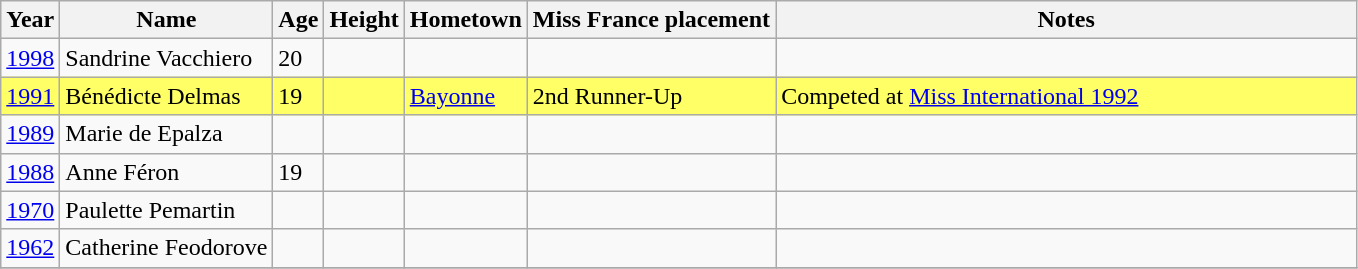<table class="wikitable sortable">
<tr>
<th>Year</th>
<th>Name</th>
<th>Age</th>
<th>Height</th>
<th>Hometown</th>
<th>Miss France placement</th>
<th width=380>Notes</th>
</tr>
<tr>
<td><a href='#'>1998</a></td>
<td>Sandrine Vacchiero</td>
<td>20</td>
<td></td>
<td></td>
<td></td>
<td></td>
</tr>
<tr bgcolor=#FFFF66>
<td><a href='#'>1991</a></td>
<td>Bénédicte Delmas</td>
<td>19</td>
<td></td>
<td><a href='#'>Bayonne</a></td>
<td>2nd Runner-Up</td>
<td>Competed at <a href='#'>Miss International 1992</a></td>
</tr>
<tr>
<td><a href='#'>1989</a></td>
<td>Marie de Epalza</td>
<td></td>
<td></td>
<td></td>
<td></td>
<td></td>
</tr>
<tr>
<td><a href='#'>1988</a></td>
<td>Anne Féron</td>
<td>19</td>
<td></td>
<td></td>
<td></td>
<td></td>
</tr>
<tr>
<td><a href='#'>1970</a></td>
<td>Paulette Pemartin</td>
<td></td>
<td></td>
<td></td>
<td></td>
<td></td>
</tr>
<tr>
<td><a href='#'>1962</a></td>
<td>Catherine Feodorove</td>
<td></td>
<td></td>
<td></td>
<td></td>
<td></td>
</tr>
<tr>
</tr>
</table>
